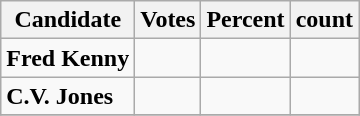<table class="wikitable">
<tr>
<th>Candidate</th>
<th>Votes</th>
<th>Percent</th>
<th>count</th>
</tr>
<tr>
<td style="font-weight:bold;">Fred Kenny</td>
<td style="text-align:right;"></td>
<td style="text-align:right;"></td>
<td style="text-align:right;"></td>
</tr>
<tr>
<td style="font-weight:bold;">C.V. Jones</td>
<td style="text-align:right;"></td>
<td style="text-align:right;"></td>
<td style="text-align:right;"></td>
</tr>
<tr>
</tr>
</table>
